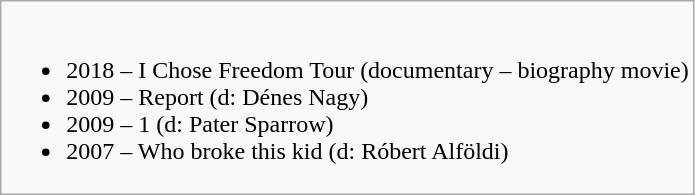<table class="wikitable">
<tr>
<td><br><ul><li>2018 – I Chose Freedom Tour (documentary – biography movie)</li><li>2009 – Report (d: Dénes Nagy)</li><li>2009 – 1 (d: Pater Sparrow)</li><li>2007 – Who broke this kid (d: Róbert Alföldi)</li></ul></td>
</tr>
</table>
